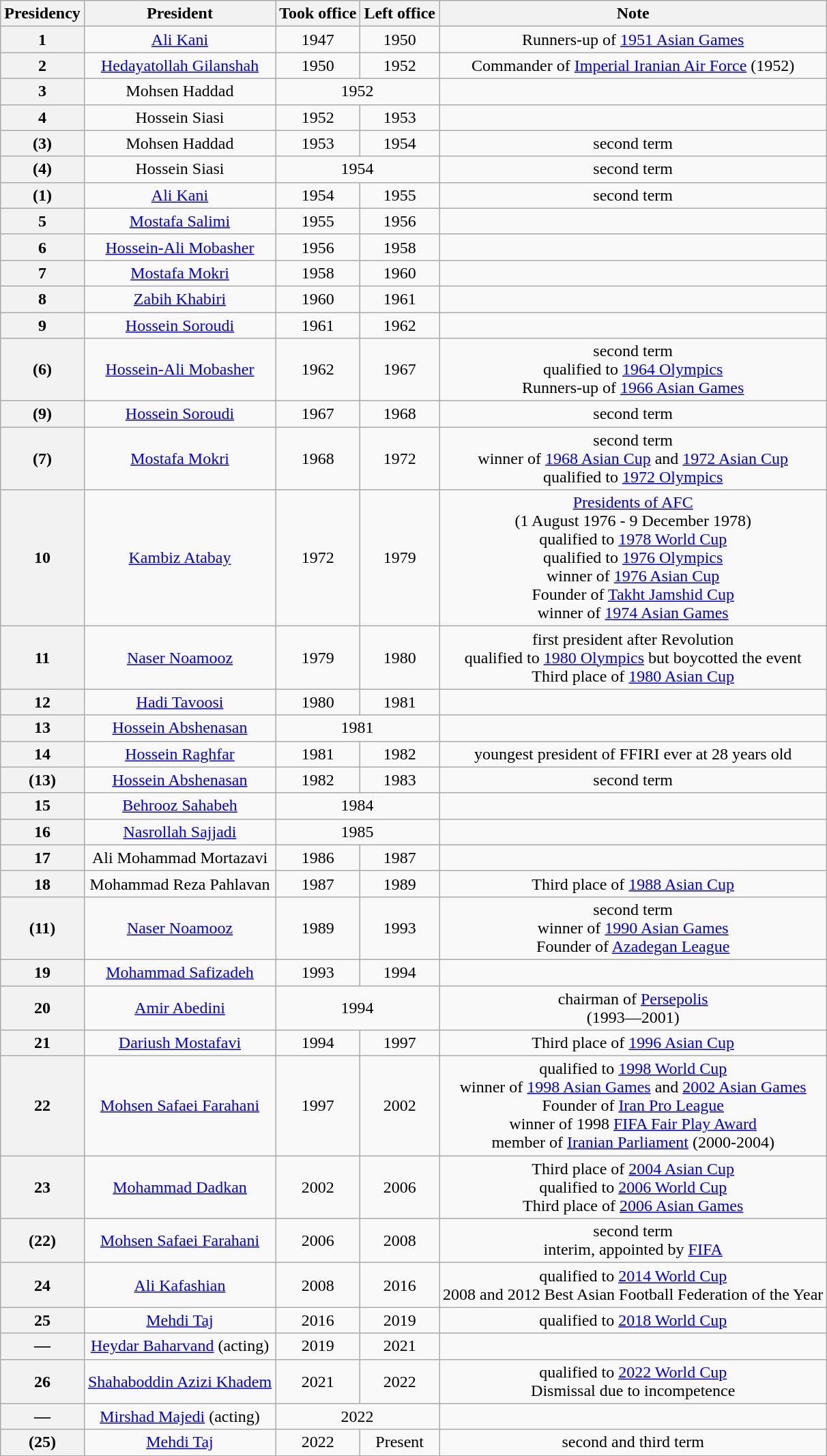<table class="wikitable" style="text-align:center">
<tr>
<th>Presidency </th>
<th>President</th>
<th>Took office</th>
<th>Left office</th>
<th>Note</th>
</tr>
<tr>
<th>1</th>
<td><a href='#'>Ali Kani</a></td>
<td>1947</td>
<td>1950</td>
<td>Runners-up of <a href='#'>1951 Asian Games</a></td>
</tr>
<tr>
<th>2</th>
<td><a href='#'>Hedayatollah Gilanshah</a></td>
<td>1950</td>
<td>1952</td>
<td>Commander of  <a href='#'>Imperial Iranian Air Force</a> (1952)</td>
</tr>
<tr>
<th>3</th>
<td>Mohsen Haddad</td>
<td colspan=2>1952</td>
<td></td>
</tr>
<tr>
<th>4</th>
<td>Hossein Siasi</td>
<td>1952</td>
<td>1953</td>
<td></td>
</tr>
<tr>
<th>(3)</th>
<td>Mohsen Haddad</td>
<td>1953</td>
<td>1954</td>
<td>second term</td>
</tr>
<tr>
<th>(4)</th>
<td>Hossein Siasi</td>
<td colspan=2>1954</td>
<td>second term</td>
</tr>
<tr>
<th>(1)</th>
<td><a href='#'>Ali Kani</a></td>
<td>1954</td>
<td>1955</td>
<td>second term</td>
</tr>
<tr>
<th>5</th>
<td><a href='#'>Mostafa Salimi</a></td>
<td>1955</td>
<td>1956</td>
<td></td>
</tr>
<tr>
<th>6</th>
<td><a href='#'>Hossein-Ali Mobasher</a></td>
<td>1956</td>
<td>1958</td>
<td></td>
</tr>
<tr>
<th>7</th>
<td><a href='#'>Mostafa Mokri</a></td>
<td>1958</td>
<td>1960</td>
<td></td>
</tr>
<tr>
<th>8</th>
<td><a href='#'>Zabih Khabiri</a></td>
<td>1960</td>
<td>1961</td>
<td></td>
</tr>
<tr>
<th>9</th>
<td><a href='#'>Hossein Soroudi</a></td>
<td>1961</td>
<td>1962</td>
<td></td>
</tr>
<tr>
<th>(6)</th>
<td><a href='#'>Hossein-Ali Mobasher</a></td>
<td>1962</td>
<td>1967</td>
<td>second term<br>qualified to <a href='#'>1964 Olympics</a><br>Runners-up of <a href='#'>1966 Asian Games</a></td>
</tr>
<tr>
<th>(9)</th>
<td><a href='#'>Hossein Soroudi</a></td>
<td>1967</td>
<td>1968</td>
<td>second term</td>
</tr>
<tr>
<th>(7)</th>
<td><a href='#'>Mostafa Mokri</a></td>
<td>1968</td>
<td>1972</td>
<td>second term<br>winner of <a href='#'>1968 Asian Cup</a> and <a href='#'>1972 Asian Cup</a><br>qualified to <a href='#'>1972 Olympics</a></td>
</tr>
<tr>
<th>10</th>
<td><a href='#'>Kambiz Atabay</a></td>
<td>1972</td>
<td>1979</td>
<td><a href='#'>Presidents of AFC</a><br>(1 August 1976 - 9 December 1978)<br>qualified to <a href='#'>1978 World Cup</a><br>qualified to <a href='#'>1976 Olympics</a><br>winner of <a href='#'>1976 Asian Cup</a><br>Founder of <a href='#'>Takht Jamshid Cup</a><br>winner of <a href='#'>1974 Asian Games</a></td>
</tr>
<tr>
<th>11</th>
<td><a href='#'>Naser Noamooz</a></td>
<td>1979</td>
<td>1980</td>
<td>first president after Revolution <br>qualified to <a href='#'>1980 Olympics</a> but boycotted the event<br>Third place of <a href='#'>1980 Asian Cup</a></td>
</tr>
<tr>
<th>12</th>
<td><a href='#'>Hadi Tavoosi</a></td>
<td>1980</td>
<td>1981</td>
<td></td>
</tr>
<tr>
<th>13</th>
<td><a href='#'>Hossein Abshenasan</a></td>
<td colspan=2>1981</td>
<td></td>
</tr>
<tr>
<th>14</th>
<td><a href='#'>Hossein Raghfar</a></td>
<td>1981</td>
<td>1982</td>
<td>youngest president of FFIRI ever at 28 years old</td>
</tr>
<tr>
<th>(13)</th>
<td><a href='#'> Hossein Abshenasan</a></td>
<td>1982</td>
<td>1983</td>
<td>second term</td>
</tr>
<tr>
<th>15</th>
<td><a href='#'>Behrooz Sahabeh</a></td>
<td colspan=2>1984</td>
<td></td>
</tr>
<tr>
<th>16</th>
<td><a href='#'>Nasrollah Sajjadi</a></td>
<td colspan=2>1985</td>
<td></td>
</tr>
<tr>
<th>17</th>
<td>Ali Mohammad Mortazavi</td>
<td>1986</td>
<td>1987</td>
<td></td>
</tr>
<tr>
<th>18</th>
<td>Mohammad Reza Pahlavan</td>
<td>1987</td>
<td>1989</td>
<td>Third place of <a href='#'>1988 Asian Cup</a></td>
</tr>
<tr>
<th>(11)</th>
<td><a href='#'>Naser Noamooz</a></td>
<td>1989</td>
<td>1993</td>
<td>second term<br>winner of <a href='#'>1990 Asian Games</a><br>Founder of <a href='#'>Azadegan League</a></td>
</tr>
<tr>
<th>19</th>
<td><a href='#'>Mohammad Safizadeh</a></td>
<td>1993</td>
<td>1994</td>
<td></td>
</tr>
<tr>
<th>20</th>
<td><a href='#'>Amir Abedini</a></td>
<td colspan=2>1994</td>
<td>chairman of <a href='#'>Persepolis</a><br>(1993—2001)</td>
</tr>
<tr>
<th>21</th>
<td><a href='#'>Dariush Mostafavi</a></td>
<td>1994</td>
<td>1997</td>
<td>Third place of <a href='#'>1996 Asian Cup</a></td>
</tr>
<tr>
<th>22</th>
<td><a href='#'>Mohsen Safaei Farahani</a></td>
<td>1997</td>
<td>2002</td>
<td>qualified to <a href='#'>1998 World Cup</a><br>winner of <a href='#'>1998 Asian Games</a> and <a href='#'>2002 Asian Games</a><br>Founder of <a href='#'>Iran Pro League</a><br>winner of 1998 <a href='#'>FIFA Fair Play Award</a><br> member of <a href='#'>Iranian Parliament</a> (2000-2004)</td>
</tr>
<tr>
<th>23</th>
<td><a href='#'>Mohammad Dadkan</a></td>
<td>2002</td>
<td>2006</td>
<td>Third place of <a href='#'>2004 Asian Cup</a><br>qualified to <a href='#'>2006 World Cup</a><br>Third place of <a href='#'>2006 Asian Games</a></td>
</tr>
<tr>
<th>(22)</th>
<td><a href='#'>Mohsen Safaei Farahani</a></td>
<td>2006</td>
<td>2008</td>
<td>second term<br>interim, appointed by <a href='#'>FIFA</a></td>
</tr>
<tr>
<th>24</th>
<td><a href='#'>Ali Kafashian</a></td>
<td>2008</td>
<td>2016</td>
<td>qualified to <a href='#'>2014 World Cup</a><br>2008 and 2012 Best Asian Football Federation of the Year </td>
</tr>
<tr>
<th>25</th>
<td><a href='#'>Mehdi Taj</a></td>
<td>2016</td>
<td>2019</td>
<td>qualified to <a href='#'>2018 World Cup</a></td>
</tr>
<tr>
<th>—</th>
<td><a href='#'>Heydar Baharvand</a> (acting)</td>
<td>2019</td>
<td>2021</td>
<td></td>
</tr>
<tr>
<th>26</th>
<td><a href='#'>Shahaboddin Azizi Khadem</a></td>
<td>2021</td>
<td>2022</td>
<td>qualified to <a href='#'>2022 World Cup</a> <br>Dismissal due to incompetence</td>
</tr>
<tr>
<th>—</th>
<td><a href='#'>Mirshad Majedi</a> (acting)</td>
<td colspan=2>2022</td>
<td></td>
</tr>
<tr>
<th>(25)</th>
<td><a href='#'>Mehdi Taj</a></td>
<td>2022</td>
<td>Present</td>
<td>second and third term</td>
</tr>
<tr>
</tr>
</table>
